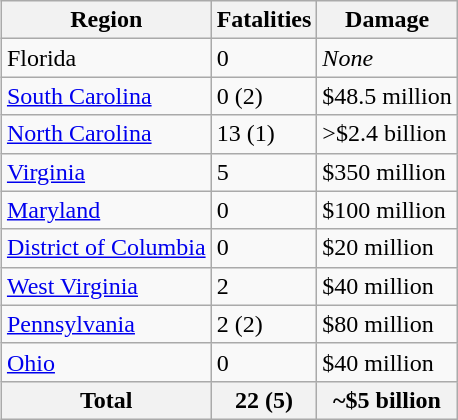<table class="wikitable" border="1" style="float:right;margin:0 0 0.5em 1em;">
<tr>
<th>Region</th>
<th>Fatalities</th>
<th>Damage</th>
</tr>
<tr>
<td>Florida</td>
<td>0</td>
<td><em>None</em></td>
</tr>
<tr>
<td><a href='#'>South Carolina</a></td>
<td>0 (2)</td>
<td>$48.5 million</td>
</tr>
<tr>
<td><a href='#'>North Carolina</a></td>
<td>13 (1)</td>
<td>>$2.4 billion</td>
</tr>
<tr>
<td><a href='#'>Virginia</a></td>
<td>5</td>
<td>$350 million</td>
</tr>
<tr>
<td><a href='#'>Maryland</a></td>
<td>0</td>
<td>$100 million</td>
</tr>
<tr>
<td><a href='#'>District of Columbia</a></td>
<td>0</td>
<td>$20 million</td>
</tr>
<tr>
<td><a href='#'>West Virginia</a></td>
<td>2</td>
<td>$40 million</td>
</tr>
<tr>
<td><a href='#'>Pennsylvania</a></td>
<td>2 (2)</td>
<td>$80 million</td>
</tr>
<tr>
<td><a href='#'>Ohio</a></td>
<td>0</td>
<td>$40 million</td>
</tr>
<tr>
<th>Total</th>
<th>22 (5)</th>
<th>~$5 billion</th>
</tr>
</table>
